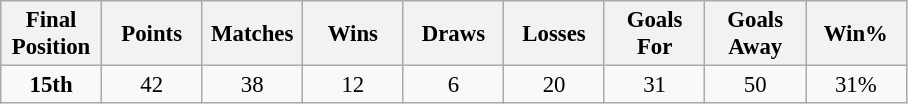<table class="wikitable" style="font-size: 95%; text-align: center;">
<tr>
<th width=60>Final Position</th>
<th width=60>Points</th>
<th width=60>Matches</th>
<th width=60>Wins</th>
<th width=60>Draws</th>
<th width=60>Losses</th>
<th width=60>Goals For</th>
<th width=60>Goals Away</th>
<th width=60>Win%</th>
</tr>
<tr>
<td><strong>15th</strong></td>
<td>42</td>
<td>38</td>
<td>12</td>
<td>6</td>
<td>20</td>
<td>31</td>
<td>50</td>
<td>31%</td>
</tr>
</table>
